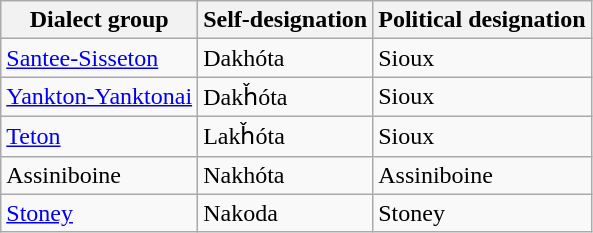<table class="wikitable">
<tr>
<th>Dialect group</th>
<th>Self-designation</th>
<th>Political designation</th>
</tr>
<tr>
<td><a href='#'>Santee-Sisseton</a></td>
<td>Dakhóta</td>
<td>Sioux</td>
</tr>
<tr>
<td><a href='#'>Yankton-Yanktonai</a></td>
<td>Dakȟóta</td>
<td>Sioux</td>
</tr>
<tr>
<td><a href='#'>Teton</a></td>
<td>Lakȟóta</td>
<td>Sioux</td>
</tr>
<tr>
<td>Assiniboine</td>
<td>Nakhóta</td>
<td>Assiniboine</td>
</tr>
<tr>
<td><a href='#'>Stoney</a></td>
<td>Nakoda</td>
<td>Stoney</td>
</tr>
</table>
